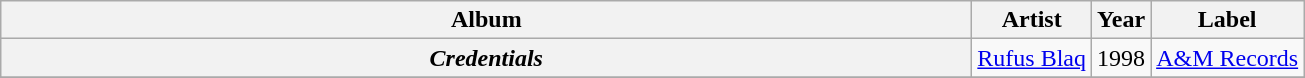<table class="wikitable plainrowheaders" style="text-align:center;">
<tr>
<th scope="col" style="width:40em;">Album</th>
<th scope="col">Artist</th>
<th scope="col">Year</th>
<th scope="col">Label</th>
</tr>
<tr>
<th scope="row"><em>Credentials</em></th>
<td><a href='#'>Rufus Blaq</a></td>
<td>1998</td>
<td><a href='#'>A&M Records</a></td>
</tr>
<tr>
</tr>
</table>
